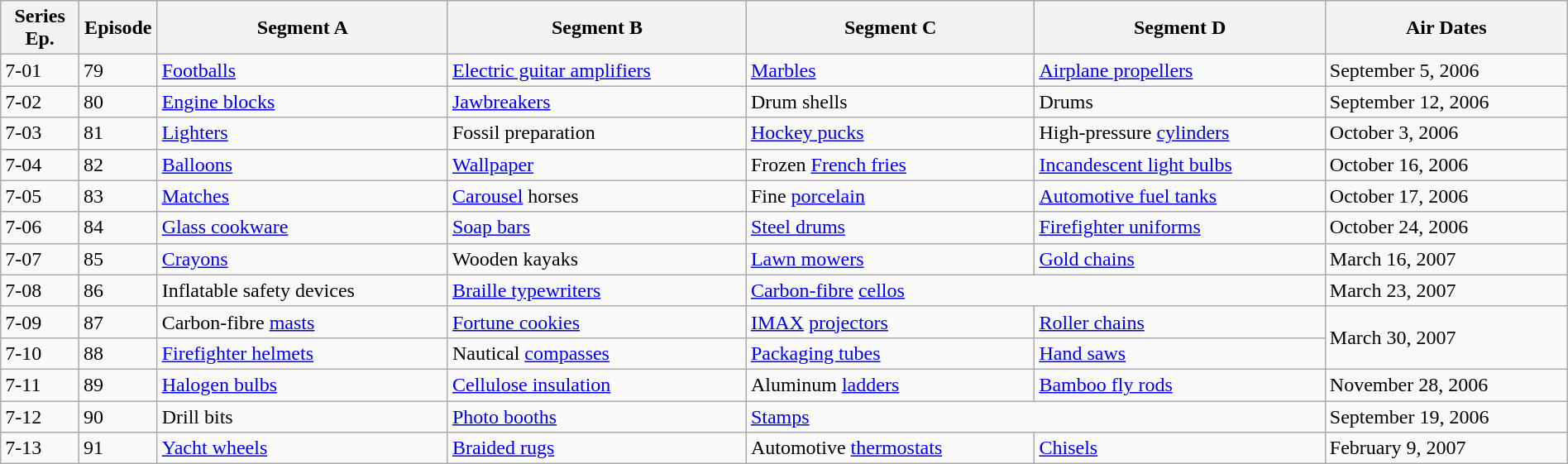<table class="wikitable" style="width:100%;">
<tr>
<th style="width:5%;">Series Ep.</th>
<th style="width:5%;">Episode</th>
<th>Segment A</th>
<th>Segment B</th>
<th>Segment C</th>
<th>Segment D</th>
<th>Air Dates</th>
</tr>
<tr>
<td>7-01</td>
<td>79</td>
<td><a href='#'>Footballs</a></td>
<td><a href='#'>Electric guitar amplifiers</a></td>
<td><a href='#'>Marbles</a></td>
<td><a href='#'>Airplane propellers</a></td>
<td>September 5, 2006</td>
</tr>
<tr>
<td>7-02</td>
<td>80</td>
<td><a href='#'>Engine blocks</a></td>
<td><a href='#'>Jawbreakers</a></td>
<td>Drum shells</td>
<td>Drums</td>
<td>September 12, 2006</td>
</tr>
<tr>
<td>7-03</td>
<td>81</td>
<td><a href='#'>Lighters</a></td>
<td>Fossil preparation</td>
<td><a href='#'>Hockey pucks</a></td>
<td>High-pressure <a href='#'>cylinders</a></td>
<td>October 3, 2006</td>
</tr>
<tr>
<td>7-04</td>
<td>82</td>
<td><a href='#'>Balloons</a></td>
<td><a href='#'>Wallpaper</a></td>
<td>Frozen <a href='#'>French fries</a></td>
<td><a href='#'>Incandescent light bulbs</a></td>
<td>October 16, 2006</td>
</tr>
<tr>
<td>7-05</td>
<td>83</td>
<td><a href='#'>Matches</a></td>
<td><a href='#'>Carousel</a> horses</td>
<td>Fine <a href='#'>porcelain</a></td>
<td><a href='#'>Automotive fuel tanks</a></td>
<td>October 17, 2006</td>
</tr>
<tr>
<td>7-06</td>
<td>84</td>
<td><a href='#'>Glass cookware</a></td>
<td><a href='#'>Soap bars</a></td>
<td><a href='#'>Steel drums</a></td>
<td><a href='#'>Firefighter uniforms</a></td>
<td>October 24, 2006</td>
</tr>
<tr>
<td>7-07</td>
<td>85</td>
<td><a href='#'>Crayons</a></td>
<td>Wooden kayaks</td>
<td><a href='#'>Lawn mowers</a></td>
<td><a href='#'>Gold chains</a></td>
<td>March 16, 2007</td>
</tr>
<tr>
<td>7-08</td>
<td>86</td>
<td>Inflatable safety devices</td>
<td><a href='#'>Braille typewriters</a></td>
<td colspan="2"><a href='#'>Carbon-fibre</a> <a href='#'>cellos</a></td>
<td>March 23, 2007</td>
</tr>
<tr>
<td>7-09</td>
<td>87</td>
<td>Carbon-fibre <a href='#'>masts</a></td>
<td><a href='#'>Fortune cookies</a></td>
<td><a href='#'>IMAX</a> <a href='#'>projectors</a></td>
<td><a href='#'>Roller chains</a></td>
<td rowspan=2>March 30, 2007</td>
</tr>
<tr>
<td>7-10</td>
<td>88</td>
<td><a href='#'>Firefighter helmets</a></td>
<td>Nautical <a href='#'>compasses</a></td>
<td><a href='#'>Packaging tubes</a></td>
<td><a href='#'>Hand saws</a></td>
</tr>
<tr>
<td>7-11</td>
<td>89</td>
<td><a href='#'>Halogen bulbs</a></td>
<td><a href='#'>Cellulose insulation</a></td>
<td>Aluminum <a href='#'>ladders</a></td>
<td><a href='#'>Bamboo fly rods</a></td>
<td>November 28, 2006</td>
</tr>
<tr>
<td>7-12</td>
<td>90</td>
<td>Drill bits</td>
<td><a href='#'>Photo booths</a></td>
<td colspan="2"><a href='#'>Stamps</a></td>
<td>September 19, 2006</td>
</tr>
<tr>
<td>7-13</td>
<td>91</td>
<td><a href='#'>Yacht wheels</a></td>
<td><a href='#'>Braided rugs</a></td>
<td>Automotive <a href='#'>thermostats</a></td>
<td><a href='#'>Chisels</a></td>
<td>February 9, 2007</td>
</tr>
</table>
